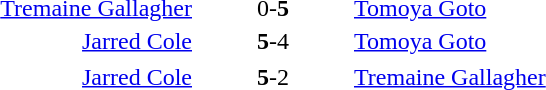<table style="text-align:center">
<tr>
<th width=223></th>
<th width=100></th>
<th width=223></th>
</tr>
<tr>
<td align=right><a href='#'>Tremaine Gallagher</a> </td>
<td>0-<strong>5</strong></td>
<td align=left> <a href='#'>Tomoya Goto</a></td>
</tr>
<tr>
<td align=right><a href='#'>Jarred Cole</a> </td>
<td><strong>5</strong>-4</td>
<td align=left> <a href='#'>Tomoya Goto</a></td>
</tr>
<tr>
</tr>
<tr>
<td align=right><a href='#'>Jarred Cole</a> </td>
<td><strong>5</strong>-2</td>
<td align=left> <a href='#'>Tremaine Gallagher</a></td>
</tr>
</table>
